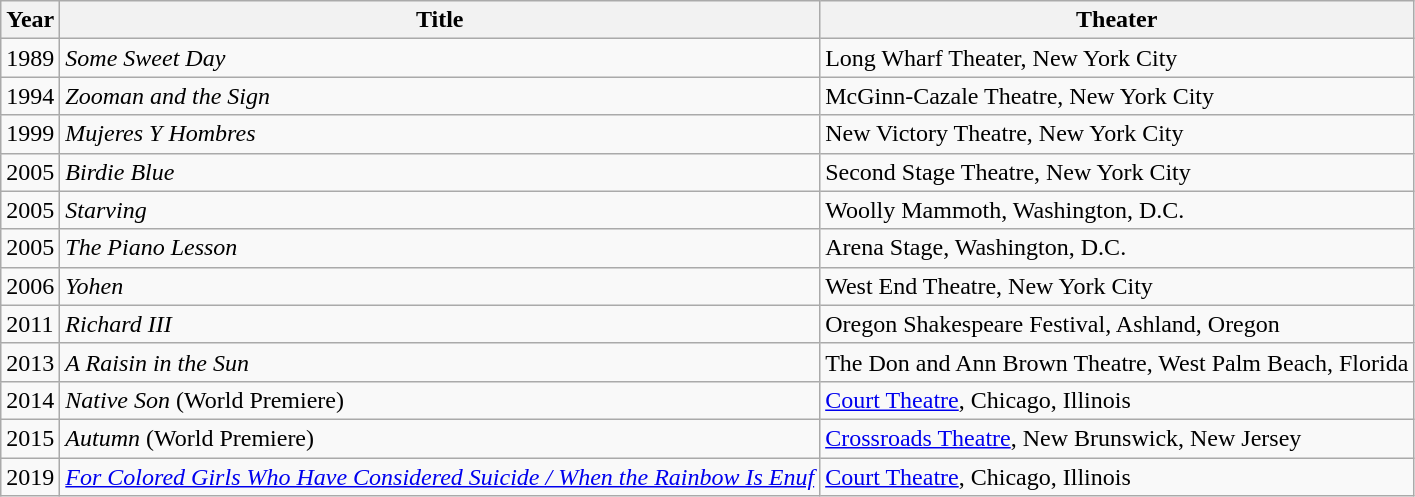<table class="wikitable sortable">
<tr>
<th>Year</th>
<th>Title</th>
<th class="unsortable">Theater</th>
</tr>
<tr>
<td>1989</td>
<td><em>Some Sweet Day</em></td>
<td>Long Wharf Theater, New York City</td>
</tr>
<tr>
<td>1994</td>
<td><em>Zooman and the Sign</em></td>
<td>McGinn-Cazale Theatre, New York City</td>
</tr>
<tr>
<td>1999</td>
<td><em>Mujeres Y Hombres</em></td>
<td>New Victory Theatre, New York City</td>
</tr>
<tr>
<td>2005</td>
<td><em>Birdie Blue</em></td>
<td>Second Stage Theatre, New York City</td>
</tr>
<tr>
<td>2005</td>
<td><em>Starving</em></td>
<td>Woolly Mammoth, Washington, D.C.</td>
</tr>
<tr>
<td>2005</td>
<td><em>The Piano Lesson</em></td>
<td>Arena Stage, Washington, D.C.</td>
</tr>
<tr>
<td>2006</td>
<td><em>Yohen</em></td>
<td>West End Theatre, New York City</td>
</tr>
<tr>
<td>2011</td>
<td><em>Richard III</em></td>
<td>Oregon Shakespeare Festival, Ashland, Oregon</td>
</tr>
<tr>
<td>2013</td>
<td><em>A Raisin in the Sun</em></td>
<td>The Don and Ann Brown Theatre, West Palm Beach, Florida</td>
</tr>
<tr>
<td>2014</td>
<td><em>Native Son</em> (World Premiere)</td>
<td><a href='#'>Court Theatre</a>, Chicago, Illinois</td>
</tr>
<tr>
<td>2015</td>
<td><em>Autumn</em> (World Premiere)</td>
<td><a href='#'>Crossroads Theatre</a>, New Brunswick, New Jersey</td>
</tr>
<tr>
<td>2019</td>
<td><em><a href='#'>For Colored Girls Who Have Considered Suicide / When the Rainbow Is Enuf</a></em></td>
<td><a href='#'>Court Theatre</a>, Chicago, Illinois</td>
</tr>
</table>
